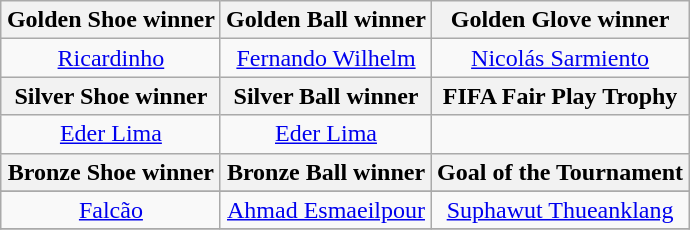<table class="wikitable" style="margin: 0 auto;">
<tr>
<th>Golden Shoe winner</th>
<th>Golden Ball winner</th>
<th>Golden Glove winner</th>
</tr>
<tr>
<td align=center> <a href='#'>Ricardinho</a></td>
<td align=center> <a href='#'>Fernando Wilhelm</a></td>
<td align=center> <a href='#'>Nicolás Sarmiento</a></td>
</tr>
<tr>
<th>Silver Shoe winner</th>
<th>Silver Ball winner</th>
<th>FIFA Fair Play Trophy</th>
</tr>
<tr>
<td align=center> <a href='#'>Eder Lima</a></td>
<td align=center> <a href='#'>Eder Lima</a></td>
<td align=center></td>
</tr>
<tr>
<th>Bronze Shoe winner</th>
<th>Bronze Ball winner</th>
<th>Goal of the Tournament</th>
</tr>
<tr>
</tr>
<tr>
</tr>
<tr>
<td align=center> <a href='#'>Falcão</a></td>
<td align=center> <a href='#'>Ahmad Esmaeilpour</a></td>
<td align=center> <a href='#'>Suphawut Thueanklang</a></td>
</tr>
<tr>
</tr>
</table>
